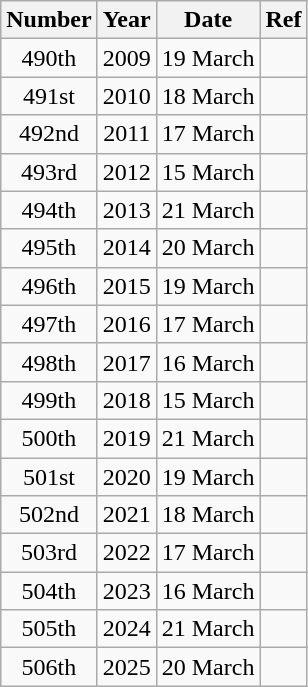<table class="wikitable"  style="text-align:center">
<tr>
<th>Number</th>
<th>Year</th>
<th>Date</th>
<th>Ref</th>
</tr>
<tr>
<td>490th</td>
<td>2009</td>
<td>19 March</td>
<td></td>
</tr>
<tr>
<td>491st</td>
<td>2010</td>
<td>18 March</td>
<td></td>
</tr>
<tr>
<td>492nd</td>
<td>2011</td>
<td>17 March</td>
<td></td>
</tr>
<tr>
<td>493rd</td>
<td>2012</td>
<td>15 March</td>
<td></td>
</tr>
<tr>
<td>494th</td>
<td>2013</td>
<td>21 March</td>
<td></td>
</tr>
<tr>
<td>495th</td>
<td>2014</td>
<td>20 March</td>
<td></td>
</tr>
<tr>
<td>496th</td>
<td>2015</td>
<td>19 March</td>
<td></td>
</tr>
<tr>
<td>497th</td>
<td>2016</td>
<td>17 March</td>
<td></td>
</tr>
<tr>
<td>498th</td>
<td>2017</td>
<td>16 March</td>
<td></td>
</tr>
<tr>
<td>499th</td>
<td>2018</td>
<td>15 March</td>
<td></td>
</tr>
<tr>
<td>500th</td>
<td>2019</td>
<td>21 March</td>
<td></td>
</tr>
<tr>
<td>501st</td>
<td>2020</td>
<td>19 March</td>
<td></td>
</tr>
<tr>
<td>502nd</td>
<td>2021</td>
<td>18 March</td>
<td></td>
</tr>
<tr>
<td>503rd</td>
<td>2022</td>
<td>17 March</td>
<td></td>
</tr>
<tr>
<td>504th</td>
<td>2023</td>
<td>16 March</td>
<td></td>
</tr>
<tr>
<td>505th</td>
<td>2024</td>
<td>21 March</td>
<td></td>
</tr>
<tr>
<td>506th</td>
<td>2025</td>
<td>20 March</td>
<td></td>
</tr>
</table>
